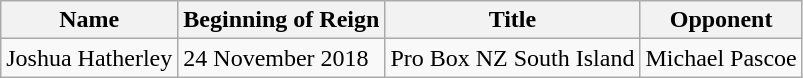<table class="wikitable">
<tr>
<th>Name</th>
<th>Beginning of Reign</th>
<th>Title</th>
<th>Opponent</th>
</tr>
<tr>
<td>Joshua Hatherley</td>
<td>24 November 2018</td>
<td>Pro Box NZ South Island</td>
<td>Michael Pascoe</td>
</tr>
</table>
